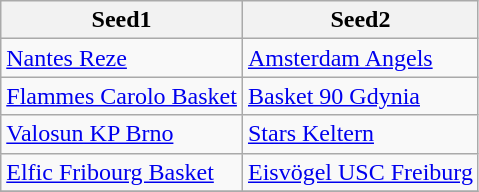<table class="wikitable">
<tr>
<th>Seed1</th>
<th>Seed2</th>
</tr>
<tr>
<td> <a href='#'>Nantes Reze</a></td>
<td> <a href='#'>Amsterdam Angels</a></td>
</tr>
<tr>
<td> <a href='#'>Flammes Carolo Basket</a></td>
<td> <a href='#'>Basket 90 Gdynia</a></td>
</tr>
<tr>
<td> <a href='#'>Valosun KP Brno</a></td>
<td> <a href='#'>Stars Keltern</a></td>
</tr>
<tr>
<td> <a href='#'>Elfic Fribourg Basket</a></td>
<td> <a href='#'>Eisvögel USC Freiburg</a></td>
</tr>
<tr>
</tr>
</table>
